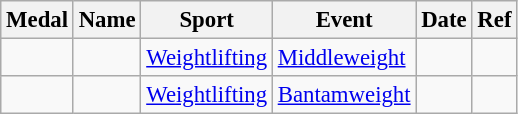<table class="wikitable sortable" style="font-size: 95%;">
<tr>
<th>Medal</th>
<th>Name</th>
<th>Sport</th>
<th>Event</th>
<th>Date</th>
<th>Ref</th>
</tr>
<tr>
<td></td>
<td></td>
<td><a href='#'>Weightlifting</a></td>
<td><a href='#'>Middleweight</a></td>
<td></td>
<td></td>
</tr>
<tr>
<td></td>
<td></td>
<td><a href='#'>Weightlifting</a></td>
<td><a href='#'>Bantamweight</a></td>
<td></td>
<td></td>
</tr>
</table>
